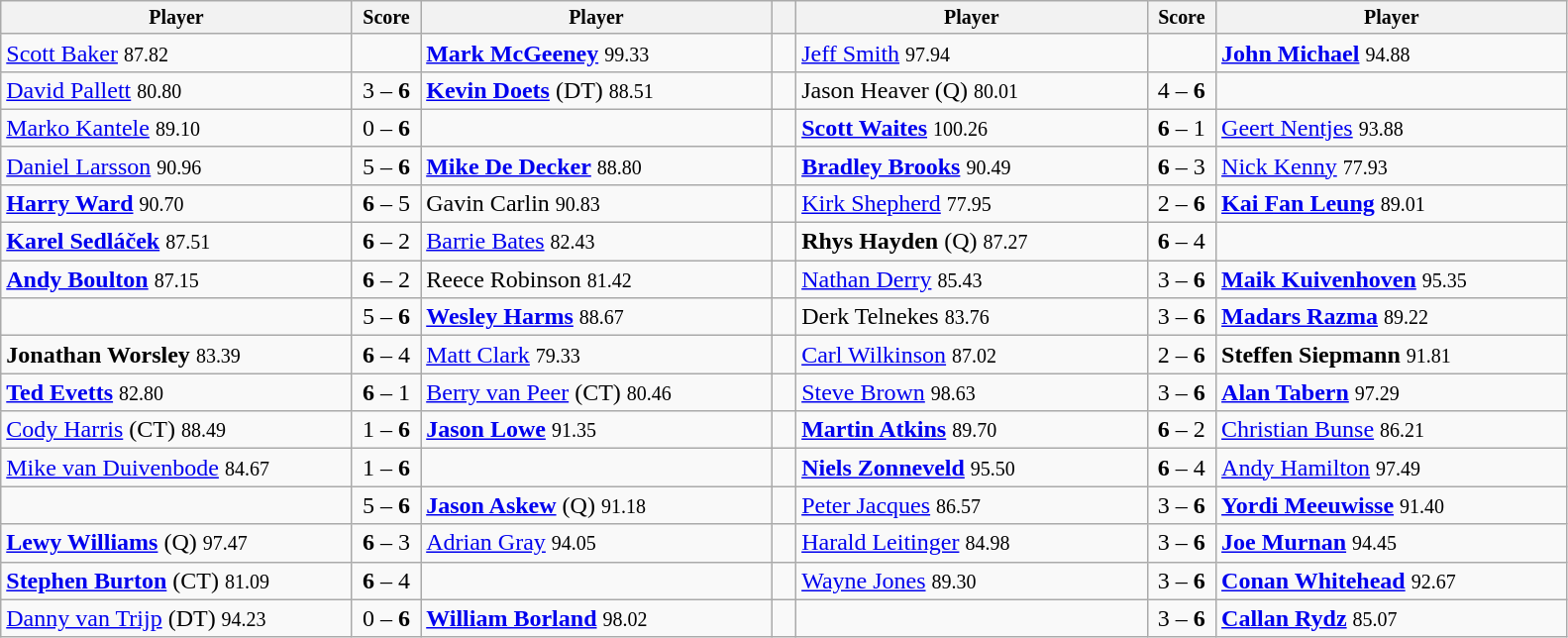<table class="wikitable">
<tr style="font-size:10pt;font-weight:bold">
<th width=230>Player</th>
<th width=40>Score</th>
<th width=230>Player</th>
<th width=10></th>
<th width=230>Player</th>
<th width=40>Score</th>
<th width=230>Player</th>
</tr>
<tr>
<td> <a href='#'>Scott Baker</a> <small><span>87.82</span></small></td>
<td align=center></td>
<td> <strong><a href='#'>Mark McGeeney</a></strong> <small><span>99.33</span></small></td>
<td></td>
<td> <a href='#'>Jeff Smith</a> <small><span>97.94</span></small></td>
<td align=center></td>
<td> <strong><a href='#'>John Michael</a></strong> <small><span>94.88</span></small></td>
</tr>
<tr>
<td> <a href='#'>David Pallett</a> <small><span>80.80</span></small></td>
<td align=center>3 – <strong>6</strong></td>
<td> <strong><a href='#'>Kevin Doets</a></strong> (DT) <small><span>88.51</span></small></td>
<td></td>
<td> Jason Heaver (Q) <small><span>80.01</span></small></td>
<td align=center>4 – <strong>6</strong></td>
<td></td>
</tr>
<tr>
<td> <a href='#'>Marko Kantele</a> <small><span>89.10</span></small></td>
<td align=center>0 – <strong>6</strong></td>
<td></td>
<td></td>
<td> <strong><a href='#'>Scott Waites</a></strong> <small><span>100.26</span></small></td>
<td align=center><strong>6</strong> – 1</td>
<td> <a href='#'>Geert Nentjes</a> <small><span>93.88</span></small></td>
</tr>
<tr>
<td> <a href='#'>Daniel Larsson</a> <small><span>90.96</span></small></td>
<td align=center>5 – <strong>6</strong></td>
<td> <strong><a href='#'>Mike De Decker</a></strong> <small><span>88.80</span></small></td>
<td></td>
<td> <strong><a href='#'>Bradley Brooks</a></strong> <small><span>90.49</span></small></td>
<td align=center><strong>6</strong> – 3</td>
<td> <a href='#'>Nick Kenny</a> <small><span>77.93</span></small></td>
</tr>
<tr>
<td> <strong><a href='#'>Harry Ward</a></strong> <small><span>90.70</span></small></td>
<td align=center><strong>6</strong> – 5</td>
<td> Gavin Carlin <small><span>90.83</span></small></td>
<td></td>
<td> <a href='#'>Kirk Shepherd</a> <small><span>77.95</span></small></td>
<td align=center>2 – <strong>6</strong></td>
<td> <strong><a href='#'>Kai Fan Leung</a></strong> <small><span>89.01</span></small></td>
</tr>
<tr>
<td> <strong><a href='#'>Karel Sedláček</a></strong> <small><span>87.51</span></small></td>
<td align=center><strong>6</strong> – 2</td>
<td> <a href='#'>Barrie Bates</a> <small><span>82.43</span></small></td>
<td></td>
<td> <strong>Rhys Hayden</strong> (Q) <small><span>87.27</span></small></td>
<td align=center><strong>6</strong> – 4</td>
<td></td>
</tr>
<tr>
<td> <strong><a href='#'>Andy Boulton</a></strong> <small><span>87.15</span></small></td>
<td align=center><strong>6</strong> – 2</td>
<td> Reece Robinson <small><span>81.42</span></small></td>
<td></td>
<td> <a href='#'>Nathan Derry</a> <small><span>85.43</span></small></td>
<td align=center>3 – <strong>6</strong></td>
<td> <strong><a href='#'>Maik Kuivenhoven</a></strong> <small><span>95.35</span></small></td>
</tr>
<tr>
<td></td>
<td align=center>5 – <strong>6</strong></td>
<td> <strong><a href='#'>Wesley Harms</a></strong> <small><span>88.67</span></small></td>
<td></td>
<td> Derk Telnekes <small><span>83.76</span></small></td>
<td align=center>3 – <strong>6</strong></td>
<td> <strong><a href='#'>Madars Razma</a></strong> <small><span>89.22</span></small></td>
</tr>
<tr>
<td> <strong>Jonathan Worsley</strong> <small><span>83.39</span></small></td>
<td align=center><strong>6</strong> – 4</td>
<td> <a href='#'>Matt Clark</a> <small><span>79.33</span></small></td>
<td></td>
<td> <a href='#'>Carl Wilkinson</a> <small><span>87.02</span></small></td>
<td align=center>2 – <strong>6</strong></td>
<td> <strong>Steffen Siepmann</strong> <small><span>91.81</span></small></td>
</tr>
<tr>
<td> <strong><a href='#'>Ted Evetts</a></strong> <small><span>82.80</span></small></td>
<td align=center><strong>6</strong> – 1</td>
<td> <a href='#'>Berry van Peer</a> (CT) <small><span>80.46</span></small></td>
<td></td>
<td> <a href='#'>Steve Brown</a> <small><span>98.63</span></small></td>
<td align=center>3 – <strong>6</strong></td>
<td> <strong><a href='#'>Alan Tabern</a></strong> <small><span>97.29</span></small></td>
</tr>
<tr>
<td> <a href='#'>Cody Harris</a> (CT) <small><span>88.49</span></small></td>
<td align=center>1 – <strong>6</strong></td>
<td> <strong><a href='#'>Jason Lowe</a></strong> <small><span>91.35</span></small></td>
<td></td>
<td> <strong><a href='#'>Martin Atkins</a></strong> <small><span>89.70</span></small></td>
<td align=center><strong>6</strong> – 2</td>
<td> <a href='#'>Christian Bunse</a> <small><span>86.21</span></small></td>
</tr>
<tr>
<td> <a href='#'>Mike van Duivenbode</a> <small><span>84.67</span></small></td>
<td align=center>1 – <strong>6</strong></td>
<td></td>
<td></td>
<td> <strong><a href='#'>Niels Zonneveld</a></strong> <small><span>95.50</span></small></td>
<td align=center><strong>6</strong> – 4</td>
<td> <a href='#'>Andy Hamilton</a> <small><span>97.49</span></small></td>
</tr>
<tr>
<td></td>
<td align=center>5 – <strong>6</strong></td>
<td> <strong><a href='#'>Jason Askew</a></strong> (Q) <small><span>91.18</span></small></td>
<td></td>
<td> <a href='#'>Peter Jacques</a> <small><span>86.57</span></small></td>
<td align=center>3 – <strong>6</strong></td>
<td> <strong><a href='#'>Yordi Meeuwisse</a></strong> <small><span>91.40</span></small></td>
</tr>
<tr>
<td> <strong><a href='#'>Lewy Williams</a></strong> (Q) <small><span>97.47</span></small></td>
<td align=center><strong>6</strong> – 3</td>
<td> <a href='#'>Adrian Gray</a> <small><span>94.05</span></small></td>
<td></td>
<td> <a href='#'>Harald Leitinger</a> <small><span>84.98</span></small></td>
<td align=center>3 – <strong>6</strong></td>
<td> <strong><a href='#'>Joe Murnan</a></strong> <small><span>94.45</span></small></td>
</tr>
<tr>
<td> <strong><a href='#'>Stephen Burton</a></strong> (CT) <small><span>81.09</span></small></td>
<td align=center><strong>6</strong> – 4</td>
<td></td>
<td></td>
<td> <a href='#'>Wayne Jones</a> <small><span>89.30</span></small></td>
<td align=center>3 – <strong>6</strong></td>
<td> <strong><a href='#'>Conan Whitehead</a></strong> <small><span>92.67</span></small></td>
</tr>
<tr>
<td> <a href='#'>Danny van Trijp</a> (DT) <small><span>94.23</span></small></td>
<td align=center>0 – <strong>6</strong></td>
<td> <strong><a href='#'>William Borland</a></strong> <small><span>98.02</span></small></td>
<td></td>
<td></td>
<td align=center>3 – <strong>6</strong></td>
<td> <strong><a href='#'>Callan Rydz</a></strong> <small><span>85.07</span></small></td>
</tr>
</table>
